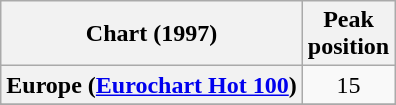<table class="wikitable sortable plainrowheaders" style="text-align:center">
<tr>
<th>Chart (1997)</th>
<th>Peak<br>position</th>
</tr>
<tr>
<th scope="row">Europe (<a href='#'>Eurochart Hot 100</a>)</th>
<td>15</td>
</tr>
<tr>
</tr>
<tr>
</tr>
<tr>
</tr>
<tr>
</tr>
<tr>
</tr>
</table>
